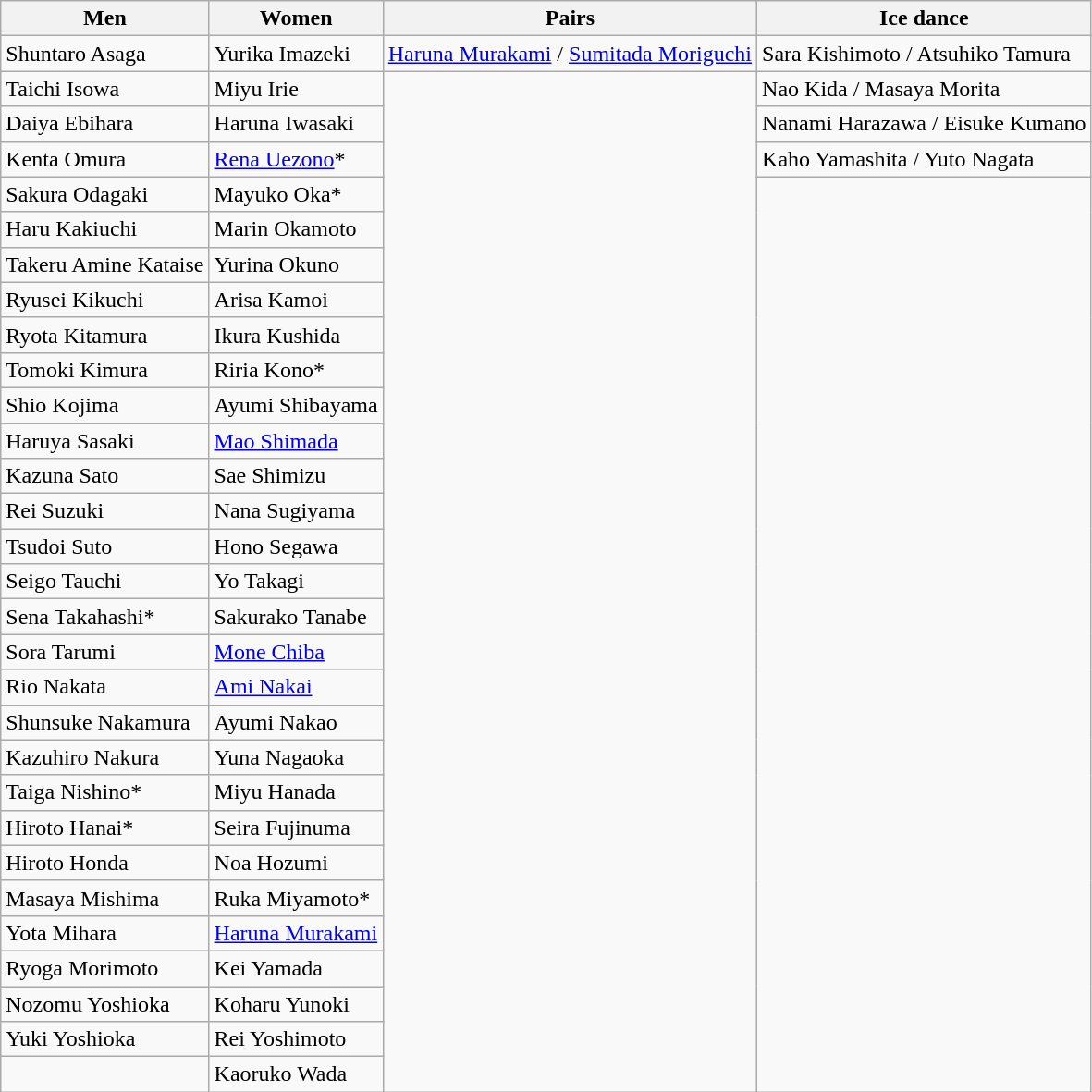<table class="wikitable">
<tr>
<th>Men</th>
<th>Women</th>
<th>Pairs</th>
<th>Ice dance</th>
</tr>
<tr>
<td>Shuntaro Asaga</td>
<td>Yurika Imazeki</td>
<td><a href='#'>Haruna Murakami</a> / <a href='#'>Sumitada Moriguchi</a></td>
<td>Sara Kishimoto / Atsuhiko Tamura</td>
</tr>
<tr>
<td>Taichi Isowa</td>
<td>Miyu Irie</td>
<td rowspan=29></td>
<td>Nao Kida / Masaya Morita</td>
</tr>
<tr>
<td>Daiya Ebihara</td>
<td>Haruna Iwasaki</td>
<td>Nanami Harazawa / Eisuke Kumano</td>
</tr>
<tr>
<td>Kenta Omura</td>
<td><a href='#'>Rena Uezono</a>*</td>
<td>Kaho Yamashita / Yuto Nagata</td>
</tr>
<tr>
<td>Sakura Odagaki</td>
<td>Mayuko Oka*</td>
<td rowspan=26></td>
</tr>
<tr>
<td>Haru Kakiuchi</td>
<td>Marin Okamoto</td>
</tr>
<tr>
<td>Takeru Amine Kataise</td>
<td>Yurina Okuno</td>
</tr>
<tr>
<td>Ryusei Kikuchi</td>
<td>Arisa Kamoi</td>
</tr>
<tr>
<td>Ryota Kitamura</td>
<td>Ikura Kushida</td>
</tr>
<tr>
<td>Tomoki Kimura</td>
<td>Riria Kono*</td>
</tr>
<tr>
<td>Shio Kojima</td>
<td>Ayumi Shibayama</td>
</tr>
<tr>
<td>Haruya Sasaki</td>
<td><a href='#'>Mao Shimada</a></td>
</tr>
<tr>
<td>Kazuna Sato</td>
<td>Sae Shimizu</td>
</tr>
<tr>
<td>Rei Suzuki</td>
<td>Nana Sugiyama</td>
</tr>
<tr>
<td>Tsudoi Suto</td>
<td>Hono Segawa</td>
</tr>
<tr>
<td>Seigo Tauchi</td>
<td>Yo Takagi</td>
</tr>
<tr>
<td>Sena Takahashi*</td>
<td>Sakurako Tanabe</td>
</tr>
<tr>
<td>Sora Tarumi</td>
<td><a href='#'>Mone Chiba</a></td>
</tr>
<tr>
<td>Rio Nakata</td>
<td><a href='#'>Ami Nakai</a></td>
</tr>
<tr>
<td>Shunsuke Nakamura</td>
<td>Ayumi Nakao</td>
</tr>
<tr>
<td>Kazuhiro Nakura</td>
<td>Yuna Nagaoka</td>
</tr>
<tr>
<td>Taiga Nishino*</td>
<td>Miyu Hanada</td>
</tr>
<tr>
<td>Hiroto Hanai*</td>
<td>Seira Fujinuma</td>
</tr>
<tr>
<td>Hiroto Honda</td>
<td>Noa Hozumi</td>
</tr>
<tr>
<td>Masaya Mishima</td>
<td>Ruka Miyamoto*</td>
</tr>
<tr>
<td>Yota Mihara</td>
<td><a href='#'>Haruna Murakami</a></td>
</tr>
<tr>
<td>Ryoga Morimoto</td>
<td>Kei Yamada</td>
</tr>
<tr>
<td>Nozomu Yoshioka</td>
<td>Koharu Yunoki</td>
</tr>
<tr>
<td>Yuki Yoshioka</td>
<td>Rei Yoshimoto</td>
</tr>
<tr>
<td></td>
<td>Kaoruko Wada</td>
</tr>
</table>
